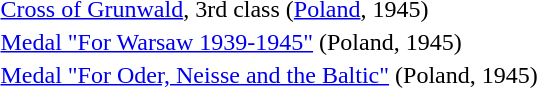<table>
<tr>
<td></td>
<td><a href='#'>Cross of Grunwald</a>, 3rd class (<a href='#'>Poland</a>, 1945)</td>
</tr>
<tr>
<td></td>
<td><a href='#'>Medal "For Warsaw 1939-1945"</a> (Poland, 1945)</td>
</tr>
<tr>
<td></td>
<td><a href='#'>Medal "For Oder, Neisse and the Baltic"</a> (Poland, 1945)</td>
</tr>
<tr>
</tr>
</table>
